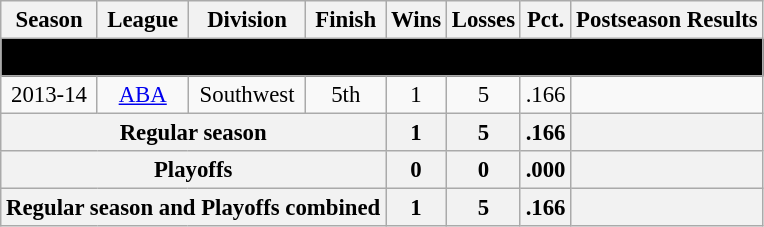<table class="wikitable" style="font-size:95%">
<tr>
<th>Season</th>
<th>League</th>
<th>Division</th>
<th>Finish</th>
<th>Wins</th>
<th>Losses</th>
<th>Pct.</th>
<th>Postseason Results</th>
</tr>
<tr>
<td colspan="10" align="center" bgcolor="black"><span><strong>Texarkana Panthers</strong></span></td>
</tr>
<tr align="center">
<td>2013-14</td>
<td><a href='#'>ABA</a></td>
<td>Southwest</td>
<td>5th</td>
<td>1</td>
<td>5</td>
<td>.166</td>
<td></td>
</tr>
<tr align="center">
<th colspan="4">Regular season</th>
<th>1</th>
<th>5</th>
<th>.166</th>
<th></th>
</tr>
<tr align="center">
<th colspan="4">Playoffs</th>
<th>0</th>
<th>0</th>
<th>.000</th>
<th></th>
</tr>
<tr align="center">
<th colspan="4">Regular season and Playoffs combined</th>
<th>1</th>
<th>5</th>
<th>.166</th>
<th></th>
</tr>
</table>
